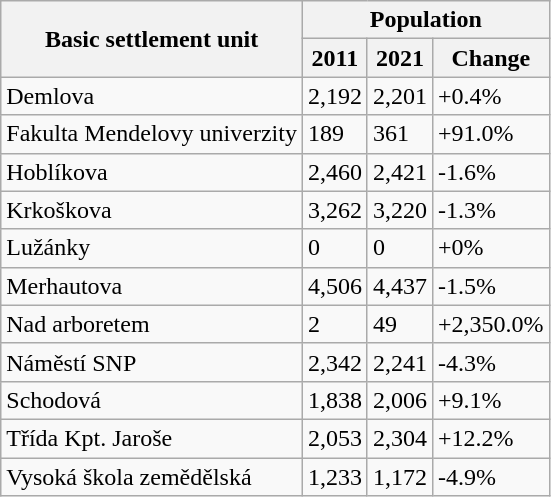<table class="wikitable sortable">
<tr>
<th rowspan=2>Basic settlement unit</th>
<th colspan=3>Population</th>
</tr>
<tr>
<th>2011</th>
<th>2021</th>
<th>Change</th>
</tr>
<tr>
<td>Demlova</td>
<td>2,192</td>
<td>2,201</td>
<td>+0.4%</td>
</tr>
<tr>
<td>Fakulta Mendelovy univerzity</td>
<td>189</td>
<td>361</td>
<td>+91.0%</td>
</tr>
<tr>
<td>Hoblíkova</td>
<td>2,460</td>
<td>2,421</td>
<td>-1.6%</td>
</tr>
<tr>
<td>Krkoškova</td>
<td>3,262</td>
<td>3,220</td>
<td>-1.3%</td>
</tr>
<tr>
<td>Lužánky</td>
<td>0</td>
<td>0</td>
<td>+0%</td>
</tr>
<tr>
<td>Merhautova</td>
<td>4,506</td>
<td>4,437</td>
<td>-1.5%</td>
</tr>
<tr>
<td>Nad arboretem</td>
<td>2</td>
<td>49</td>
<td>+2,350.0%</td>
</tr>
<tr>
<td>Náměstí SNP</td>
<td>2,342</td>
<td>2,241</td>
<td>-4.3%</td>
</tr>
<tr>
<td>Schodová</td>
<td>1,838</td>
<td>2,006</td>
<td>+9.1%</td>
</tr>
<tr>
<td>Třída Kpt. Jaroše</td>
<td>2,053</td>
<td>2,304</td>
<td>+12.2%</td>
</tr>
<tr>
<td>Vysoká škola zemědělská</td>
<td>1,233</td>
<td>1,172</td>
<td>-4.9%</td>
</tr>
</table>
